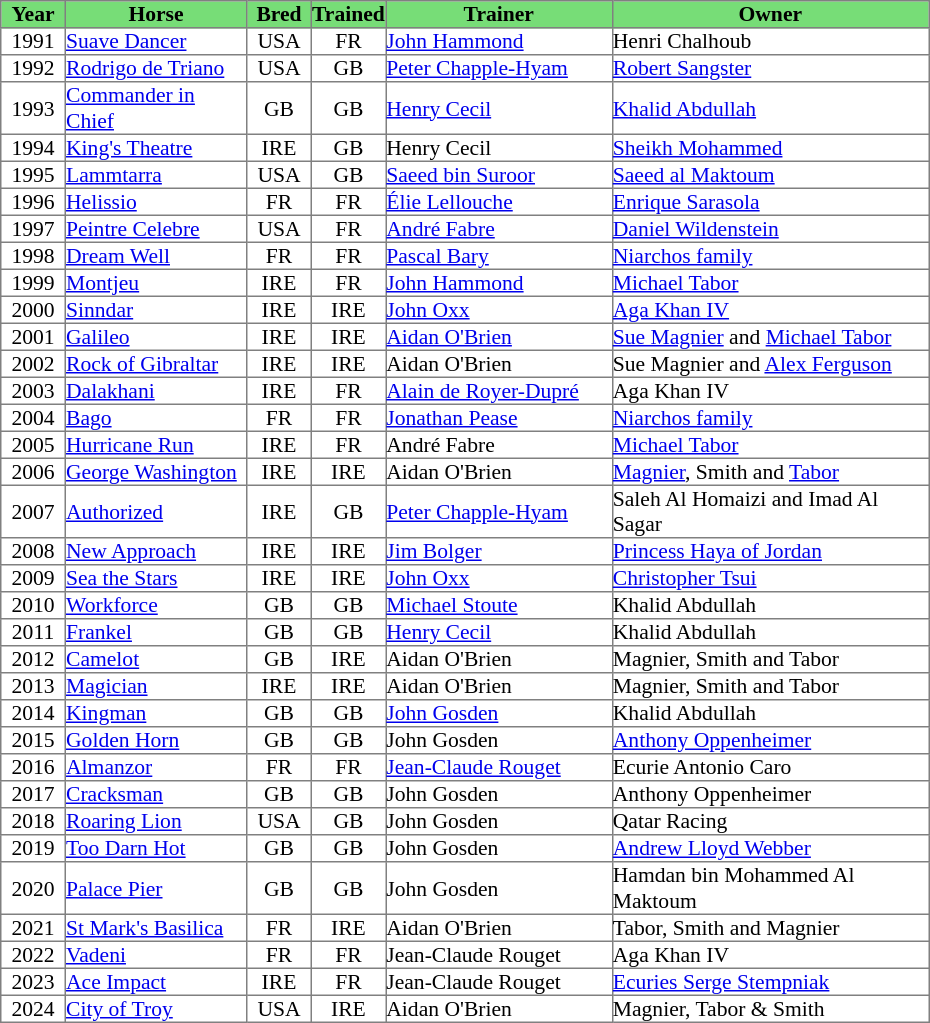<table class = "sortable" | border="1" cellpadding="0" style="border-collapse: collapse; font-size:90%">
<tr bgcolor="#77dd77" align="center">
<th style="width:42px;"><strong>Year</strong><br></th>
<th style="width:120px;"><strong>Horse</strong><br></th>
<th style="width:42px;"><strong>Bred</strong></th>
<th style="width:42px;"><strong>Trained</strong></th>
<th style="width:150px;"><strong>Trainer</strong><br></th>
<th style="width:210px;"><strong>Owner</strong><br></th>
</tr>
<tr>
<td align=center>1991</td>
<td><a href='#'>Suave Dancer</a></td>
<td align=center>USA</td>
<td align=center>FR</td>
<td><a href='#'>John Hammond</a></td>
<td>Henri Chalhoub</td>
</tr>
<tr>
<td align=center>1992</td>
<td><a href='#'>Rodrigo de Triano</a></td>
<td align=center>USA</td>
<td align=center>GB</td>
<td><a href='#'>Peter Chapple-Hyam</a></td>
<td><a href='#'>Robert Sangster</a></td>
</tr>
<tr>
<td align=center>1993</td>
<td><a href='#'>Commander in Chief</a></td>
<td align=center>GB</td>
<td align=center>GB</td>
<td><a href='#'>Henry Cecil</a></td>
<td><a href='#'>Khalid Abdullah</a></td>
</tr>
<tr>
<td align=center>1994</td>
<td><a href='#'>King's Theatre</a></td>
<td align=center>IRE</td>
<td align=center>GB</td>
<td>Henry Cecil</td>
<td><a href='#'>Sheikh Mohammed</a></td>
</tr>
<tr>
<td align=center>1995</td>
<td><a href='#'>Lammtarra</a></td>
<td align=center>USA</td>
<td align=center>GB</td>
<td><a href='#'>Saeed bin Suroor</a></td>
<td><a href='#'>Saeed al Maktoum</a></td>
</tr>
<tr>
<td align=center>1996</td>
<td><a href='#'>Helissio</a></td>
<td align=center>FR</td>
<td align=center>FR</td>
<td><a href='#'>Élie Lellouche</a></td>
<td><a href='#'>Enrique Sarasola</a></td>
</tr>
<tr>
<td align=center>1997</td>
<td><a href='#'>Peintre Celebre</a></td>
<td align=center>USA</td>
<td align=center>FR</td>
<td><a href='#'>André Fabre</a></td>
<td><a href='#'>Daniel Wildenstein</a></td>
</tr>
<tr>
<td align=center>1998</td>
<td><a href='#'>Dream Well</a></td>
<td align=center>FR</td>
<td align=center>FR</td>
<td><a href='#'>Pascal Bary</a></td>
<td><a href='#'>Niarchos family</a></td>
</tr>
<tr>
<td align=center>1999</td>
<td><a href='#'>Montjeu</a></td>
<td align=center>IRE</td>
<td align=center>FR</td>
<td><a href='#'>John Hammond</a></td>
<td><a href='#'>Michael Tabor</a></td>
</tr>
<tr>
<td align=center>2000</td>
<td><a href='#'>Sinndar</a></td>
<td align=center>IRE</td>
<td align=center>IRE</td>
<td><a href='#'>John Oxx</a></td>
<td><a href='#'>Aga Khan IV</a></td>
</tr>
<tr>
<td align=center>2001</td>
<td><a href='#'>Galileo</a></td>
<td align=center>IRE</td>
<td align=center>IRE</td>
<td><a href='#'>Aidan O'Brien</a></td>
<td><a href='#'>Sue Magnier</a> and <a href='#'>Michael Tabor</a></td>
</tr>
<tr>
<td align=center>2002</td>
<td><a href='#'>Rock of Gibraltar</a></td>
<td align=center>IRE</td>
<td align=center>IRE</td>
<td>Aidan O'Brien</td>
<td>Sue Magnier and <a href='#'>Alex Ferguson</a></td>
</tr>
<tr>
<td align=center>2003</td>
<td><a href='#'>Dalakhani</a></td>
<td align=center>IRE</td>
<td align=center>FR</td>
<td><a href='#'>Alain de Royer-Dupré</a></td>
<td>Aga Khan IV</td>
</tr>
<tr>
<td align=center>2004</td>
<td><a href='#'>Bago</a></td>
<td align=center>FR</td>
<td align=center>FR</td>
<td><a href='#'>Jonathan Pease</a></td>
<td><a href='#'>Niarchos family</a></td>
</tr>
<tr>
<td align=center>2005</td>
<td><a href='#'>Hurricane Run</a></td>
<td align=center>IRE</td>
<td align=center>FR</td>
<td>André Fabre</td>
<td><a href='#'>Michael Tabor</a></td>
</tr>
<tr>
<td align=center>2006</td>
<td><a href='#'>George Washington</a></td>
<td align=center>IRE</td>
<td align=center>IRE</td>
<td>Aidan O'Brien</td>
<td><a href='#'>Magnier</a>, Smith and <a href='#'>Tabor</a></td>
</tr>
<tr>
<td align=center>2007</td>
<td><a href='#'>Authorized</a></td>
<td align=center>IRE</td>
<td align=center>GB</td>
<td><a href='#'>Peter Chapple-Hyam</a></td>
<td>Saleh Al Homaizi and Imad Al Sagar</td>
</tr>
<tr>
<td align=center>2008</td>
<td><a href='#'>New Approach</a></td>
<td align=center>IRE</td>
<td align=center>IRE</td>
<td><a href='#'>Jim Bolger</a></td>
<td><a href='#'>Princess Haya of Jordan</a></td>
</tr>
<tr>
<td align=center>2009</td>
<td><a href='#'>Sea the Stars</a></td>
<td align=center>IRE</td>
<td align=center>IRE</td>
<td><a href='#'>John Oxx</a></td>
<td><a href='#'>Christopher Tsui</a></td>
</tr>
<tr>
<td align=center>2010</td>
<td><a href='#'>Workforce</a></td>
<td align=center>GB</td>
<td align=center>GB</td>
<td><a href='#'>Michael Stoute</a></td>
<td>Khalid Abdullah</td>
</tr>
<tr>
<td align=center>2011</td>
<td><a href='#'>Frankel</a></td>
<td align=center>GB</td>
<td align=center>GB</td>
<td><a href='#'>Henry Cecil</a></td>
<td>Khalid Abdullah</td>
</tr>
<tr>
<td align=center>2012</td>
<td><a href='#'>Camelot</a></td>
<td align=center>GB</td>
<td align=center>IRE</td>
<td>Aidan O'Brien</td>
<td>Magnier, Smith and Tabor</td>
</tr>
<tr>
<td align=center>2013</td>
<td><a href='#'>Magician</a></td>
<td align=center>IRE</td>
<td align=center>IRE</td>
<td>Aidan O'Brien</td>
<td>Magnier, Smith and Tabor</td>
</tr>
<tr>
<td align=center>2014</td>
<td><a href='#'>Kingman</a></td>
<td align=center>GB</td>
<td align=center>GB</td>
<td><a href='#'>John Gosden</a></td>
<td>Khalid Abdullah</td>
</tr>
<tr>
<td align=center>2015</td>
<td><a href='#'>Golden Horn</a></td>
<td align=center>GB</td>
<td align=center>GB</td>
<td>John Gosden</td>
<td><a href='#'>Anthony Oppenheimer</a></td>
</tr>
<tr>
<td align=center>2016</td>
<td><a href='#'>Almanzor</a></td>
<td align=center>FR</td>
<td align=center>FR</td>
<td><a href='#'>Jean-Claude Rouget</a></td>
<td>Ecurie Antonio Caro</td>
</tr>
<tr>
<td align=center>2017</td>
<td><a href='#'>Cracksman</a></td>
<td align=center>GB</td>
<td align=center>GB</td>
<td>John Gosden</td>
<td>Anthony Oppenheimer</td>
</tr>
<tr>
<td align=center>2018</td>
<td><a href='#'>Roaring Lion</a></td>
<td align=center>USA</td>
<td align=center>GB</td>
<td>John Gosden</td>
<td>Qatar Racing</td>
</tr>
<tr>
<td align=center>2019</td>
<td><a href='#'>Too Darn Hot</a></td>
<td align=center>GB</td>
<td align=center>GB</td>
<td>John Gosden</td>
<td><a href='#'>Andrew Lloyd Webber</a></td>
</tr>
<tr>
<td align=center>2020</td>
<td><a href='#'>Palace Pier</a></td>
<td align=center>GB</td>
<td align=center>GB</td>
<td>John Gosden</td>
<td>Hamdan bin Mohammed Al Maktoum</td>
</tr>
<tr>
<td align=center>2021</td>
<td><a href='#'>St Mark's Basilica</a></td>
<td align=center>FR</td>
<td align=center>IRE</td>
<td>Aidan O'Brien</td>
<td>Tabor, Smith and Magnier</td>
</tr>
<tr>
<td align=center>2022</td>
<td><a href='#'>Vadeni</a></td>
<td align=center>FR</td>
<td align=center>FR</td>
<td>Jean-Claude Rouget</td>
<td>Aga Khan IV</td>
</tr>
<tr>
<td align=center>2023</td>
<td><a href='#'>Ace Impact</a></td>
<td align=center>IRE</td>
<td align=center>FR</td>
<td>Jean-Claude Rouget</td>
<td><a href='#'>Ecuries Serge Stempniak</a></td>
</tr>
<tr>
<td align=center>2024</td>
<td><a href='#'>City of Troy</a></td>
<td align=center>USA</td>
<td align=center>IRE</td>
<td>Aidan O'Brien</td>
<td>Magnier, Tabor & Smith</td>
</tr>
</table>
